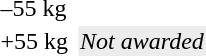<table>
<tr>
<td>–55 kg</td>
<td></td>
<td></td>
<td></td>
</tr>
<tr>
<td>+55 kg</td>
<td></td>
<td colspan=2 align=center style="background-color:#ececec;"><em>Not awarded</em> </td>
</tr>
</table>
